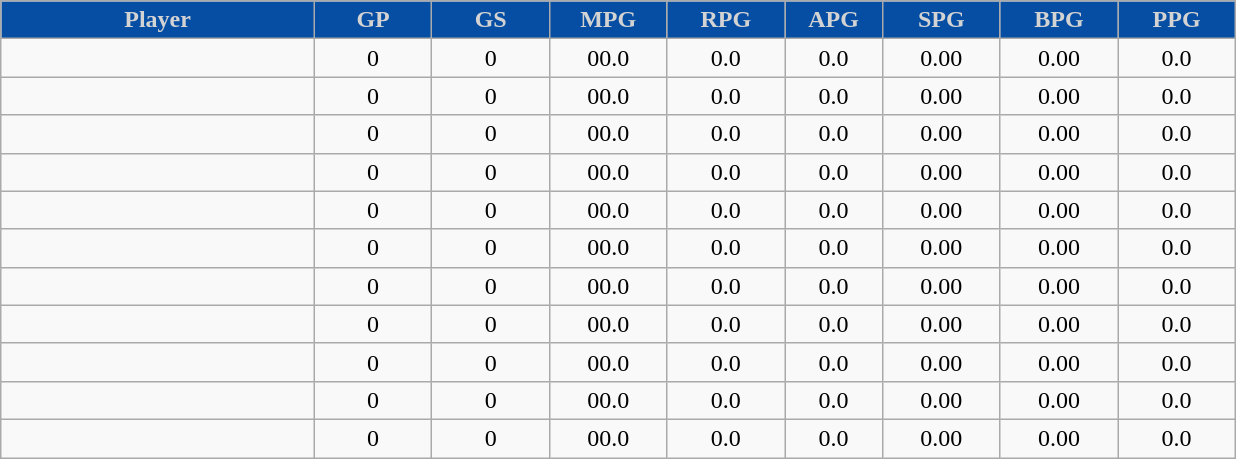<table class="wikitable sortable" style="text-align:center;">
<tr>
<th style="background:#054EA4;color:#D3D3D3;" width="16%">Player</th>
<th style="background:#054EA4;color:#D3D3D3;" width="6%">GP</th>
<th style="background:#054EA4;color:#D3D3D3;" width="6%">GS</th>
<th style="background:#054EA4;color:#D3D3D3;" width="6%">MPG</th>
<th style="background:#054EA4;color:#D3D3D3;" width="6%">RPG</th>
<th style="background:#054EA4;color:#D3D3D3;" width="5%">APG</th>
<th style="background:#054EA4;color:#D3D3D3;" width="6%">SPG</th>
<th style="background:#054EA4;color:#D3D3D3;" width="6%">BPG</th>
<th style="background:#054EA4;color:#D3D3D3;" width="6%">PPG</th>
</tr>
<tr>
<td></td>
<td>0</td>
<td>0</td>
<td>00.0</td>
<td>0.0</td>
<td>0.0</td>
<td>0.00</td>
<td>0.00</td>
<td>0.0</td>
</tr>
<tr>
<td></td>
<td>0</td>
<td>0</td>
<td>00.0</td>
<td>0.0</td>
<td>0.0</td>
<td>0.00</td>
<td>0.00</td>
<td>0.0</td>
</tr>
<tr>
<td></td>
<td>0</td>
<td>0</td>
<td>00.0</td>
<td>0.0</td>
<td>0.0</td>
<td>0.00</td>
<td>0.00</td>
<td>0.0</td>
</tr>
<tr>
<td></td>
<td>0</td>
<td>0</td>
<td>00.0</td>
<td>0.0</td>
<td>0.0</td>
<td>0.00</td>
<td>0.00</td>
<td>0.0</td>
</tr>
<tr>
<td></td>
<td>0</td>
<td>0</td>
<td>00.0</td>
<td>0.0</td>
<td>0.0</td>
<td>0.00</td>
<td>0.00</td>
<td>0.0</td>
</tr>
<tr>
<td></td>
<td>0</td>
<td>0</td>
<td>00.0</td>
<td>0.0</td>
<td>0.0</td>
<td>0.00</td>
<td>0.00</td>
<td>0.0</td>
</tr>
<tr>
<td></td>
<td>0</td>
<td>0</td>
<td>00.0</td>
<td>0.0</td>
<td>0.0</td>
<td>0.00</td>
<td>0.00</td>
<td>0.0</td>
</tr>
<tr>
<td></td>
<td>0</td>
<td>0</td>
<td>00.0</td>
<td>0.0</td>
<td>0.0</td>
<td>0.00</td>
<td>0.00</td>
<td>0.0</td>
</tr>
<tr>
<td></td>
<td>0</td>
<td>0</td>
<td>00.0</td>
<td>0.0</td>
<td>0.0</td>
<td>0.00</td>
<td>0.00</td>
<td>0.0</td>
</tr>
<tr>
<td></td>
<td>0</td>
<td>0</td>
<td>00.0</td>
<td>0.0</td>
<td>0.0</td>
<td>0.00</td>
<td>0.00</td>
<td>0.0</td>
</tr>
<tr>
<td></td>
<td>0</td>
<td>0</td>
<td>00.0</td>
<td>0.0</td>
<td>0.0</td>
<td>0.00</td>
<td>0.00</td>
<td>0.0</td>
</tr>
</table>
